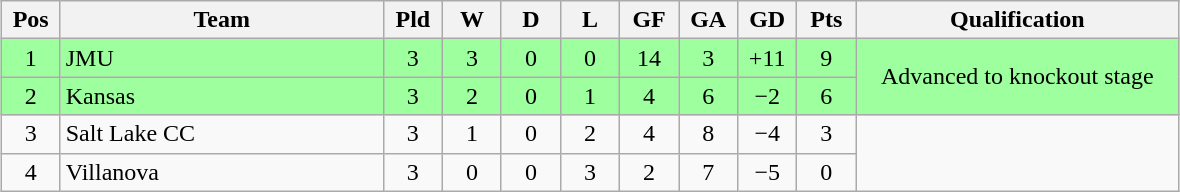<table class="wikitable" style="text-align:center; margin: 1em auto">
<tr>
<th style="width:2em">Pos</th>
<th style="width:13em">Team</th>
<th style="width:2em">Pld</th>
<th style="width:2em">W</th>
<th style="width:2em">D</th>
<th style="width:2em">L</th>
<th style="width:2em">GF</th>
<th style="width:2em">GA</th>
<th style="width:2em">GD</th>
<th style="width:2em">Pts</th>
<th style="width:13em">Qualification</th>
</tr>
<tr bgcolor="#9eff9e">
<td>1</td>
<td style="text-align:left">JMU</td>
<td>3</td>
<td>3</td>
<td>0</td>
<td>0</td>
<td>14</td>
<td>3</td>
<td>+11</td>
<td>9</td>
<td rowspan="2">Advanced to knockout stage</td>
</tr>
<tr bgcolor="#9eff9e">
<td>2</td>
<td style="text-align:left">Kansas</td>
<td>3</td>
<td>2</td>
<td>0</td>
<td>1</td>
<td>4</td>
<td>6</td>
<td>−2</td>
<td>6</td>
</tr>
<tr>
<td>3</td>
<td style="text-align:left">Salt Lake CC</td>
<td>3</td>
<td>1</td>
<td>0</td>
<td>2</td>
<td>4</td>
<td>8</td>
<td>−4</td>
<td>3</td>
</tr>
<tr>
<td>4</td>
<td style="text-align:left">Villanova</td>
<td>3</td>
<td>0</td>
<td>0</td>
<td>3</td>
<td>2</td>
<td>7</td>
<td>−5</td>
<td>0</td>
</tr>
</table>
